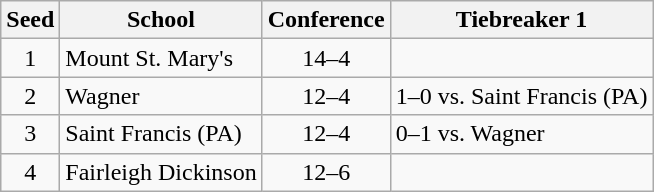<table class="wikitable" style="text-align:center">
<tr>
<th>Seed</th>
<th>School</th>
<th>Conference</th>
<th>Tiebreaker 1</th>
</tr>
<tr>
<td>1</td>
<td align=left>Mount St. Mary's</td>
<td>14–4</td>
<td align=left></td>
</tr>
<tr>
<td>2</td>
<td align=left>Wagner</td>
<td>12–4</td>
<td>1–0 vs. Saint Francis (PA)</td>
</tr>
<tr>
<td>3</td>
<td align=left>Saint Francis (PA)</td>
<td>12–4</td>
<td align=left>0–1 vs. Wagner</td>
</tr>
<tr>
<td>4</td>
<td align=left>Fairleigh Dickinson</td>
<td>12–6</td>
<td align=left></td>
</tr>
</table>
